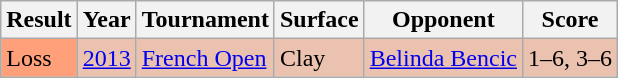<table class="sortable wikitable">
<tr>
<th>Result</th>
<th>Year</th>
<th>Tournament</th>
<th>Surface</th>
<th>Opponent</th>
<th class="unsortable">Score</th>
</tr>
<tr style="background:#ebc2af;">
<td style="background:#ffa07a;">Loss</td>
<td><a href='#'>2013</a></td>
<td><a href='#'>French Open</a></td>
<td>Clay</td>
<td> <a href='#'>Belinda Bencic</a></td>
<td>1–6, 3–6</td>
</tr>
</table>
